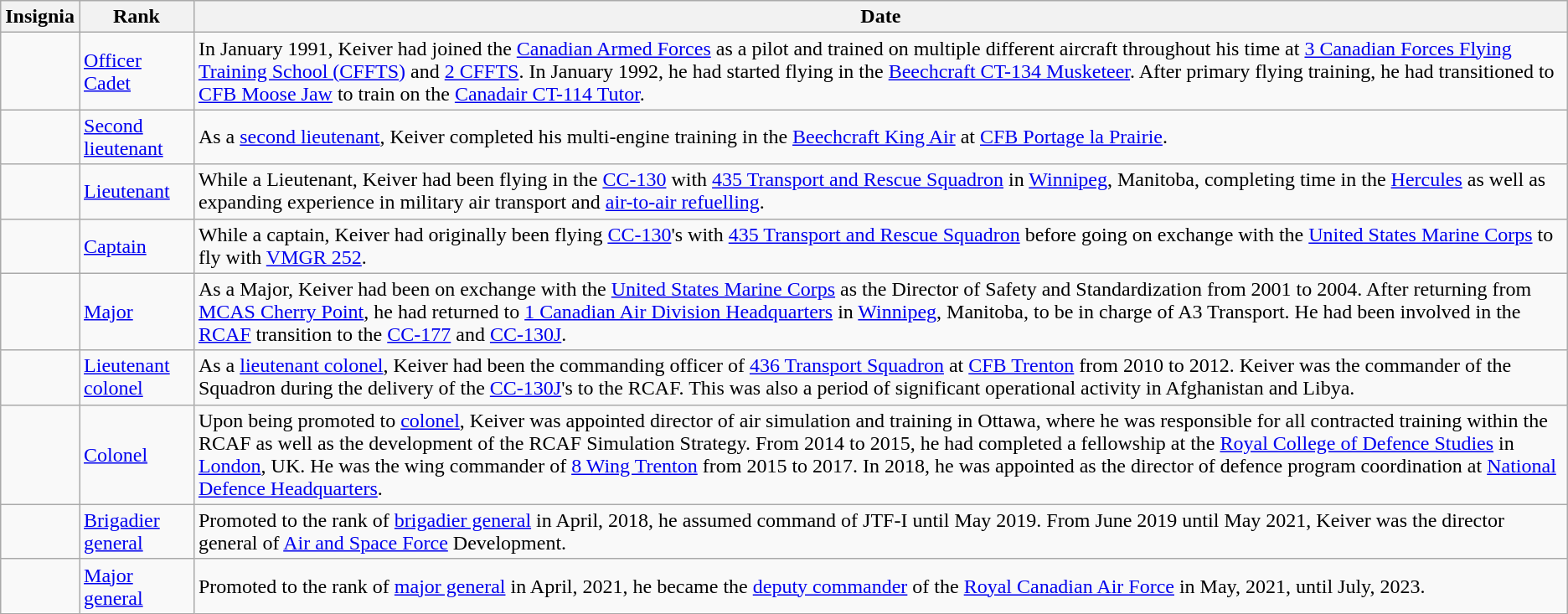<table class="wikitable">
<tr>
<th>Insignia</th>
<th>Rank</th>
<th>Date</th>
</tr>
<tr>
<td></td>
<td><a href='#'>Officer Cadet</a></td>
<td>In January 1991, Keiver had joined the <a href='#'>Canadian Armed Forces</a> as a pilot and trained on multiple different aircraft throughout his time at <a href='#'>3 Canadian Forces Flying Training School (CFFTS)</a> and <a href='#'>2 CFFTS</a>. In January 1992, he had started flying in the <a href='#'>Beechcraft CT-134 Musketeer</a>. After primary flying training, he had transitioned to <a href='#'>CFB Moose Jaw</a> to train on the <a href='#'>Canadair CT-114 Tutor</a>.</td>
</tr>
<tr>
<td></td>
<td><a href='#'>Second lieutenant</a></td>
<td>As a <a href='#'>second lieutenant</a>, Keiver completed his multi-engine training in the <a href='#'>Beechcraft King Air</a> at <a href='#'>CFB Portage la Prairie</a>.</td>
</tr>
<tr>
<td></td>
<td><a href='#'>Lieutenant</a></td>
<td>While a Lieutenant, Keiver had been flying in the <a href='#'>CC-130</a> with <a href='#'>435 Transport and Rescue Squadron</a> in <a href='#'>Winnipeg</a>, Manitoba, completing time in the <a href='#'>Hercules</a> as well as expanding experience in military air transport and <a href='#'>air-to-air refuelling</a>.</td>
</tr>
<tr>
<td></td>
<td><a href='#'>Captain</a></td>
<td>While a captain, Keiver had originally been flying <a href='#'>CC-130</a>'s with <a href='#'>435 Transport and Rescue Squadron</a> before going on exchange with the <a href='#'>United States Marine Corps</a> to fly with <a href='#'>VMGR 252</a>.</td>
</tr>
<tr>
<td></td>
<td><a href='#'>Major</a></td>
<td>As a Major, Keiver had been on exchange with the <a href='#'>United States Marine Corps</a> as the Director of Safety and Standardization from 2001 to 2004. After returning from <a href='#'>MCAS Cherry Point</a>, he had returned to <a href='#'>1 Canadian Air Division Headquarters</a> in <a href='#'>Winnipeg</a>, Manitoba, to be in charge of A3 Transport. He had been involved in the <a href='#'>RCAF</a> transition to the <a href='#'>CC-177</a> and <a href='#'>CC-130J</a>.</td>
</tr>
<tr>
<td></td>
<td><a href='#'>Lieutenant colonel</a></td>
<td>As a <a href='#'>lieutenant colonel</a>, Keiver had been the commanding officer of <a href='#'>436 Transport Squadron</a> at <a href='#'>CFB Trenton</a> from 2010 to 2012. Keiver was the commander of the Squadron during the delivery of the <a href='#'>CC-130J</a>'s to the RCAF. This was also a period of significant operational activity in Afghanistan and Libya.</td>
</tr>
<tr>
<td></td>
<td><a href='#'>Colonel</a></td>
<td>Upon being promoted to <a href='#'>colonel</a>, Keiver was appointed director of air simulation and training in Ottawa, where he was responsible for all contracted training within the RCAF as well as the development of the RCAF Simulation Strategy. From 2014 to 2015, he had completed a fellowship at the <a href='#'>Royal College of Defence Studies</a> in <a href='#'>London</a>, UK. He was the wing commander of <a href='#'>8 Wing Trenton</a> from 2015 to 2017. In 2018, he was appointed as the director of defence program coordination at <a href='#'>National Defence Headquarters</a>.</td>
</tr>
<tr>
<td></td>
<td><a href='#'>Brigadier general</a></td>
<td>Promoted to the rank of <a href='#'>brigadier general</a> in April, 2018, he assumed command of JTF-I until May 2019. From June 2019 until May 2021, Keiver was the director general of <a href='#'>Air and Space Force</a> Development.</td>
</tr>
<tr>
<td></td>
<td><a href='#'>Major general</a></td>
<td>Promoted to the rank of <a href='#'>major general</a> in April, 2021, he became the <a href='#'>deputy commander</a> of the <a href='#'>Royal Canadian Air Force</a> in May, 2021, until July, 2023.</td>
</tr>
</table>
